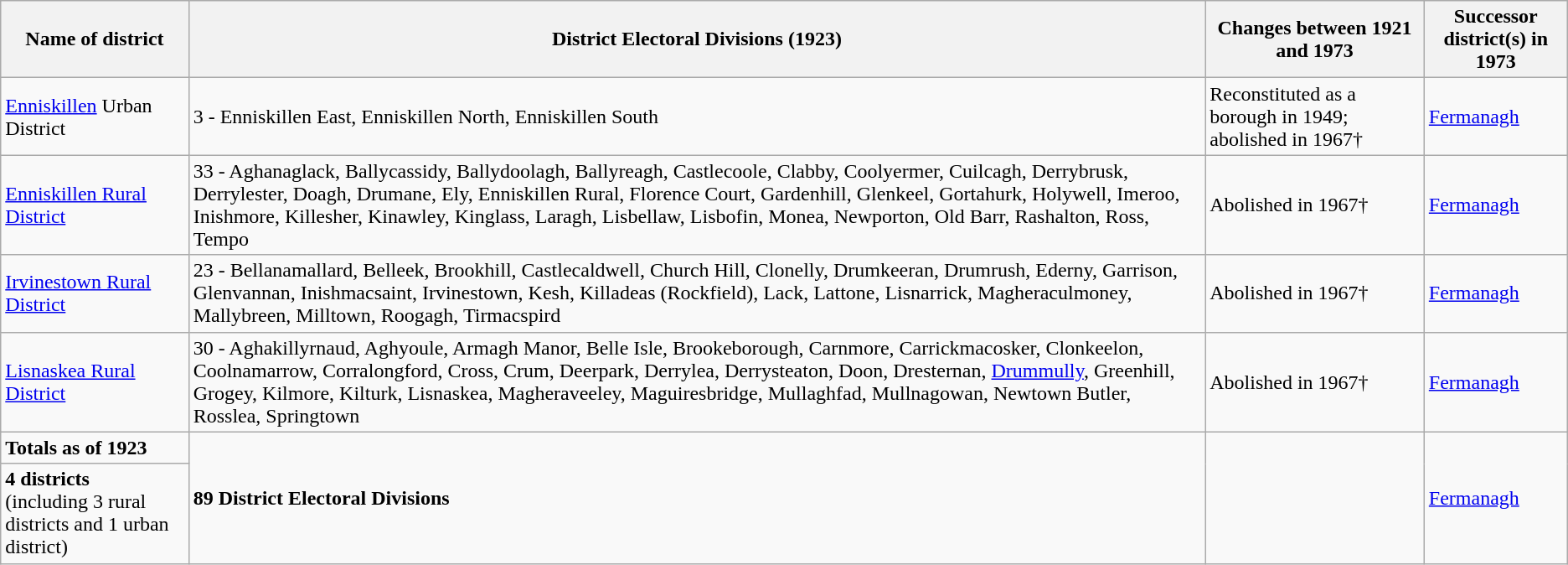<table class="wikitable">
<tr>
<th>Name of district</th>
<th>District Electoral Divisions (1923)</th>
<th>Changes between 1921 and 1973</th>
<th>Successor district(s) in 1973</th>
</tr>
<tr>
<td><a href='#'>Enniskillen</a> Urban District</td>
<td>3 - Enniskillen East, Enniskillen North, Enniskillen South</td>
<td>Reconstituted as a borough in 1949; abolished in 1967†</td>
<td><a href='#'>Fermanagh</a></td>
</tr>
<tr>
<td><a href='#'>Enniskillen Rural District</a></td>
<td>33 - Aghanaglack, Ballycassidy, Ballydoolagh, Ballyreagh, Castlecoole, Clabby, Coolyermer, Cuilcagh, Derrybrusk, Derrylester, Doagh, Drumane, Ely, Enniskillen Rural, Florence Court, Gardenhill, Glenkeel, Gortahurk, Holywell, Imeroo, Inishmore, Killesher, Kinawley, Kinglass, Laragh, Lisbellaw, Lisbofin, Monea, Newporton, Old Barr, Rashalton, Ross, Tempo</td>
<td>Abolished in 1967†</td>
<td><a href='#'>Fermanagh</a></td>
</tr>
<tr>
<td><a href='#'>Irvinestown Rural District</a></td>
<td>23 - Bellanamallard, Belleek, Brookhill, Castlecaldwell, Church Hill, Clonelly, Drumkeeran, Drumrush, Ederny, Garrison, Glenvannan, Inishmacsaint, Irvinestown, Kesh, Killadeas (Rockfield), Lack, Lattone, Lisnarrick, Magheraculmoney, Mallybreen, Milltown, Roogagh, Tirmacspird</td>
<td>Abolished in 1967†</td>
<td><a href='#'>Fermanagh</a></td>
</tr>
<tr>
<td><a href='#'>Lisnaskea Rural District</a></td>
<td>30 - Aghakillyrnaud, Aghyoule, Armagh Manor, Belle Isle, Brookeborough, Carnmore, Carrickmacosker, Clonkeelon, Coolnamarrow, Corralongford, Cross, Crum, Deerpark, Derrylea, Derrysteaton, Doon, Dresternan, <a href='#'>Drummully</a>, Greenhill, Grogey, Kilmore, Kilturk, Lisnaskea, Magheraveeley, Maguiresbridge, Mullaghfad, Mullnagowan, Newtown Butler, Rosslea, Springtown</td>
<td>Abolished in 1967†</td>
<td><a href='#'>Fermanagh</a></td>
</tr>
<tr>
<td><strong>Totals as of 1923</strong></td>
<td rowspan="2"><strong>89 District Electoral Divisions</strong></td>
<td rowspan="2"></td>
<td rowspan="2"><a href='#'>Fermanagh</a></td>
</tr>
<tr>
<td><strong>4 districts</strong><br>(including 3 rural districts and 1 urban district)</td>
</tr>
</table>
